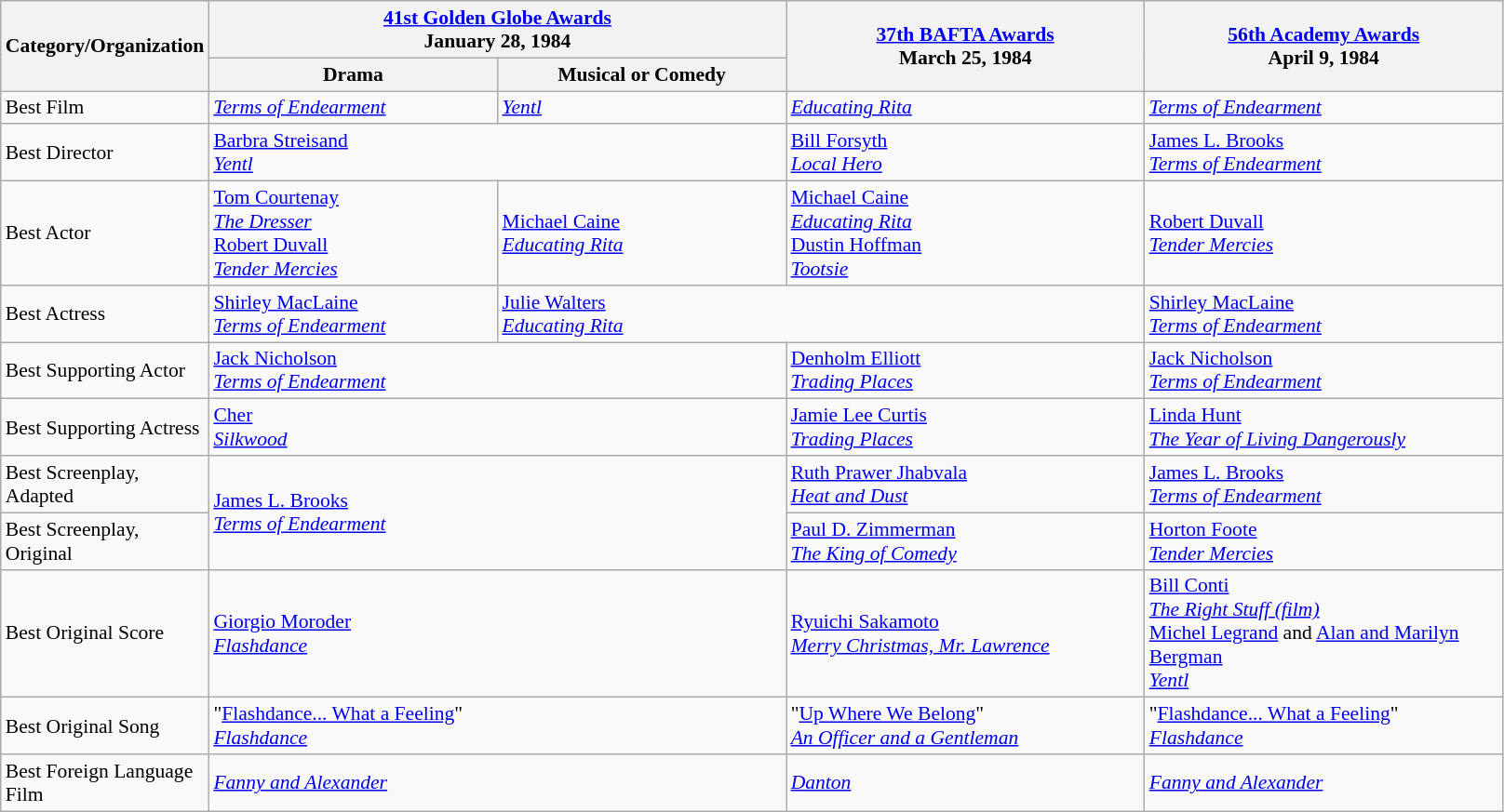<table class="wikitable" style="font-size: 90%;">
<tr>
<th rowspan="2" style="width:20px;">Category/Organization</th>
<th colspan="2" style="width:250px;"><a href='#'>41st Golden Globe Awards</a><br>January 28, 1984</th>
<th rowspan="2" style="width:250px;"><a href='#'>37th BAFTA Awards</a><br>March 25, 1984</th>
<th rowspan="2" style="width:250px;"><a href='#'>56th Academy Awards</a><br>April 9, 1984</th>
</tr>
<tr>
<th width=200>Drama</th>
<th style="width:200px;">Musical or Comedy</th>
</tr>
<tr>
<td>Best Film</td>
<td><em><a href='#'>Terms of Endearment</a></em></td>
<td><em><a href='#'>Yentl</a></em></td>
<td><em><a href='#'>Educating Rita</a></em></td>
<td><em><a href='#'>Terms of Endearment</a></em></td>
</tr>
<tr>
<td>Best Director</td>
<td colspan="2"><a href='#'>Barbra Streisand</a><br><em><a href='#'>Yentl</a></em></td>
<td><a href='#'>Bill Forsyth</a><br><em><a href='#'>Local Hero</a></em></td>
<td><a href='#'>James L. Brooks</a><br><em><a href='#'>Terms of Endearment</a></em></td>
</tr>
<tr>
<td>Best Actor</td>
<td><a href='#'>Tom Courtenay</a><br><em><a href='#'>The Dresser</a></em><br><a href='#'>Robert Duvall</a><br><em><a href='#'>Tender Mercies</a></em></td>
<td><a href='#'>Michael Caine</a><br><em><a href='#'>Educating Rita</a></em></td>
<td><a href='#'>Michael Caine</a><br><em><a href='#'>Educating Rita</a></em><br><a href='#'>Dustin Hoffman</a><br><em><a href='#'>Tootsie</a></em></td>
<td><a href='#'>Robert Duvall</a><br><em><a href='#'>Tender Mercies</a></em></td>
</tr>
<tr>
<td>Best Actress</td>
<td><a href='#'>Shirley MacLaine</a><br><em><a href='#'>Terms of Endearment</a></em></td>
<td colspan="2"><a href='#'>Julie Walters</a><br><em><a href='#'>Educating Rita</a></em></td>
<td><a href='#'>Shirley MacLaine</a><br><em><a href='#'>Terms of Endearment</a></em></td>
</tr>
<tr>
<td>Best Supporting Actor</td>
<td colspan="2"><a href='#'>Jack Nicholson</a><br><em><a href='#'>Terms of Endearment</a></em></td>
<td><a href='#'>Denholm Elliott</a><br><em><a href='#'>Trading Places</a></em></td>
<td><a href='#'>Jack Nicholson</a><br><em><a href='#'>Terms of Endearment</a></em></td>
</tr>
<tr>
<td>Best Supporting Actress</td>
<td colspan="2"><a href='#'>Cher</a><br><em><a href='#'>Silkwood</a></em></td>
<td><a href='#'>Jamie Lee Curtis</a><br><em><a href='#'>Trading Places</a></em></td>
<td><a href='#'>Linda Hunt</a><br><em><a href='#'>The Year of Living Dangerously</a></em></td>
</tr>
<tr>
<td>Best Screenplay, Adapted</td>
<td colspan="2" rowspan="2"><a href='#'>James L. Brooks</a><br><em><a href='#'>Terms of Endearment</a></em></td>
<td><a href='#'>Ruth Prawer Jhabvala</a><br><em><a href='#'>Heat and Dust</a></em></td>
<td><a href='#'>James L. Brooks</a><br><em><a href='#'>Terms of Endearment</a></em></td>
</tr>
<tr>
<td>Best Screenplay, Original</td>
<td><a href='#'>Paul D. Zimmerman</a><br><em><a href='#'>The King of Comedy</a></em></td>
<td><a href='#'>Horton Foote</a><br><em><a href='#'>Tender Mercies</a></em></td>
</tr>
<tr>
<td>Best Original Score</td>
<td colspan="2"><a href='#'>Giorgio Moroder</a><br><em><a href='#'>Flashdance</a></em></td>
<td><a href='#'>Ryuichi Sakamoto</a><br><em><a href='#'>Merry Christmas, Mr. Lawrence</a></em></td>
<td><a href='#'>Bill Conti</a><br><em><a href='#'>The Right Stuff (film)</a></em><br><a href='#'>Michel Legrand</a> and <a href='#'>Alan and Marilyn Bergman</a><br><em><a href='#'>Yentl</a></em></td>
</tr>
<tr>
<td>Best Original Song</td>
<td colspan="2">"<a href='#'>Flashdance... What a Feeling</a>"<br><em><a href='#'>Flashdance</a></em></td>
<td>"<a href='#'>Up Where We Belong</a>"<br><em><a href='#'>An Officer and a Gentleman</a></em></td>
<td>"<a href='#'>Flashdance... What a Feeling</a>"<br><em><a href='#'>Flashdance</a></em></td>
</tr>
<tr>
<td>Best Foreign Language Film</td>
<td colspan="2"><em><a href='#'>Fanny and Alexander</a></em></td>
<td><em><a href='#'>Danton</a></em></td>
<td><em><a href='#'>Fanny and Alexander</a></em></td>
</tr>
</table>
